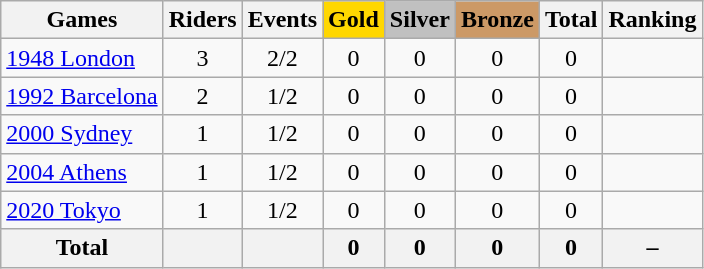<table class="wikitable sortable" style="text-align:center">
<tr>
<th>Games</th>
<th>Riders</th>
<th>Events</th>
<th style="background-color:gold;">Gold</th>
<th style="background-color:silver;">Silver</th>
<th style="background-color:#c96;">Bronze</th>
<th>Total</th>
<th>Ranking</th>
</tr>
<tr>
<td align=left><a href='#'>1948 London</a></td>
<td>3</td>
<td>2/2</td>
<td>0</td>
<td>0</td>
<td>0</td>
<td>0</td>
<td></td>
</tr>
<tr>
<td align=left><a href='#'>1992 Barcelona</a></td>
<td>2</td>
<td>1/2</td>
<td>0</td>
<td>0</td>
<td>0</td>
<td>0</td>
<td></td>
</tr>
<tr>
<td align=left><a href='#'>2000 Sydney</a></td>
<td>1</td>
<td>1/2</td>
<td>0</td>
<td>0</td>
<td>0</td>
<td>0</td>
<td></td>
</tr>
<tr>
<td align=left><a href='#'>2004 Athens</a></td>
<td>1</td>
<td>1/2</td>
<td>0</td>
<td>0</td>
<td>0</td>
<td>0</td>
<td></td>
</tr>
<tr>
<td align=left><a href='#'>2020 Tokyo</a></td>
<td>1</td>
<td>1/2</td>
<td>0</td>
<td>0</td>
<td>0</td>
<td>0</td>
<td></td>
</tr>
<tr>
<th>Total</th>
<th></th>
<th></th>
<th>0</th>
<th>0</th>
<th>0</th>
<th>0</th>
<th>–</th>
</tr>
</table>
